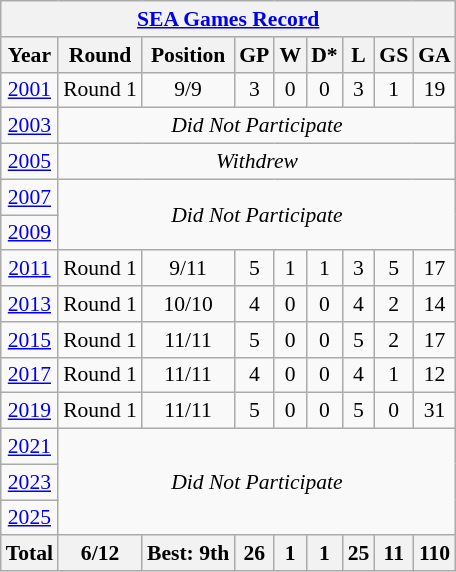<table class="wikitable" style="text-align:center; font-size:90%;">
<tr>
<th colspan=9><a href='#'>SEA Games Record</a></th>
</tr>
<tr>
<th>Year</th>
<th>Round</th>
<th>Position</th>
<th>GP</th>
<th>W</th>
<th>D*</th>
<th>L</th>
<th>GS</th>
<th>GA</th>
</tr>
<tr>
<td> <a href='#'>2001</a></td>
<td>Round 1</td>
<td>9/9</td>
<td>3</td>
<td>0</td>
<td>0</td>
<td>3</td>
<td>1</td>
<td>19</td>
</tr>
<tr>
<td> <a href='#'>2003</a></td>
<td colspan=8><em>Did Not Participate</em></td>
</tr>
<tr>
<td> <a href='#'>2005</a></td>
<td colspan=8><em>Withdrew</em></td>
</tr>
<tr>
<td> <a href='#'>2007</a></td>
<td colspan=8 rowspan=2><em>Did Not Participate</em></td>
</tr>
<tr>
<td> <a href='#'>2009</a></td>
</tr>
<tr>
<td> <a href='#'>2011</a></td>
<td>Round 1</td>
<td>9/11</td>
<td>5</td>
<td>1</td>
<td>1</td>
<td>3</td>
<td>5</td>
<td>17</td>
</tr>
<tr>
<td> <a href='#'>2013</a></td>
<td>Round 1</td>
<td>10/10</td>
<td>4</td>
<td>0</td>
<td>0</td>
<td>4</td>
<td>2</td>
<td>14</td>
</tr>
<tr>
<td> <a href='#'>2015</a></td>
<td>Round 1</td>
<td>11/11</td>
<td>5</td>
<td>0</td>
<td>0</td>
<td>5</td>
<td>2</td>
<td>17</td>
</tr>
<tr>
<td> <a href='#'>2017</a></td>
<td>Round 1</td>
<td>11/11</td>
<td>4</td>
<td>0</td>
<td>0</td>
<td>4</td>
<td>1</td>
<td>12</td>
</tr>
<tr>
<td> <a href='#'>2019</a></td>
<td>Round 1</td>
<td>11/11</td>
<td>5</td>
<td>0</td>
<td>0</td>
<td>5</td>
<td>0</td>
<td>31</td>
</tr>
<tr>
<td> <a href='#'>2021</a></td>
<td rowspan=3 colspan=8><em>Did Not Participate</em></td>
</tr>
<tr>
<td> <a href='#'>2023</a></td>
</tr>
<tr>
<td> <a href='#'>2025</a></td>
</tr>
<tr>
<th>Total</th>
<th>6/12</th>
<th>Best: 9th</th>
<th>26</th>
<th>1</th>
<th>1</th>
<th>25</th>
<th>11</th>
<th>110</th>
</tr>
</table>
